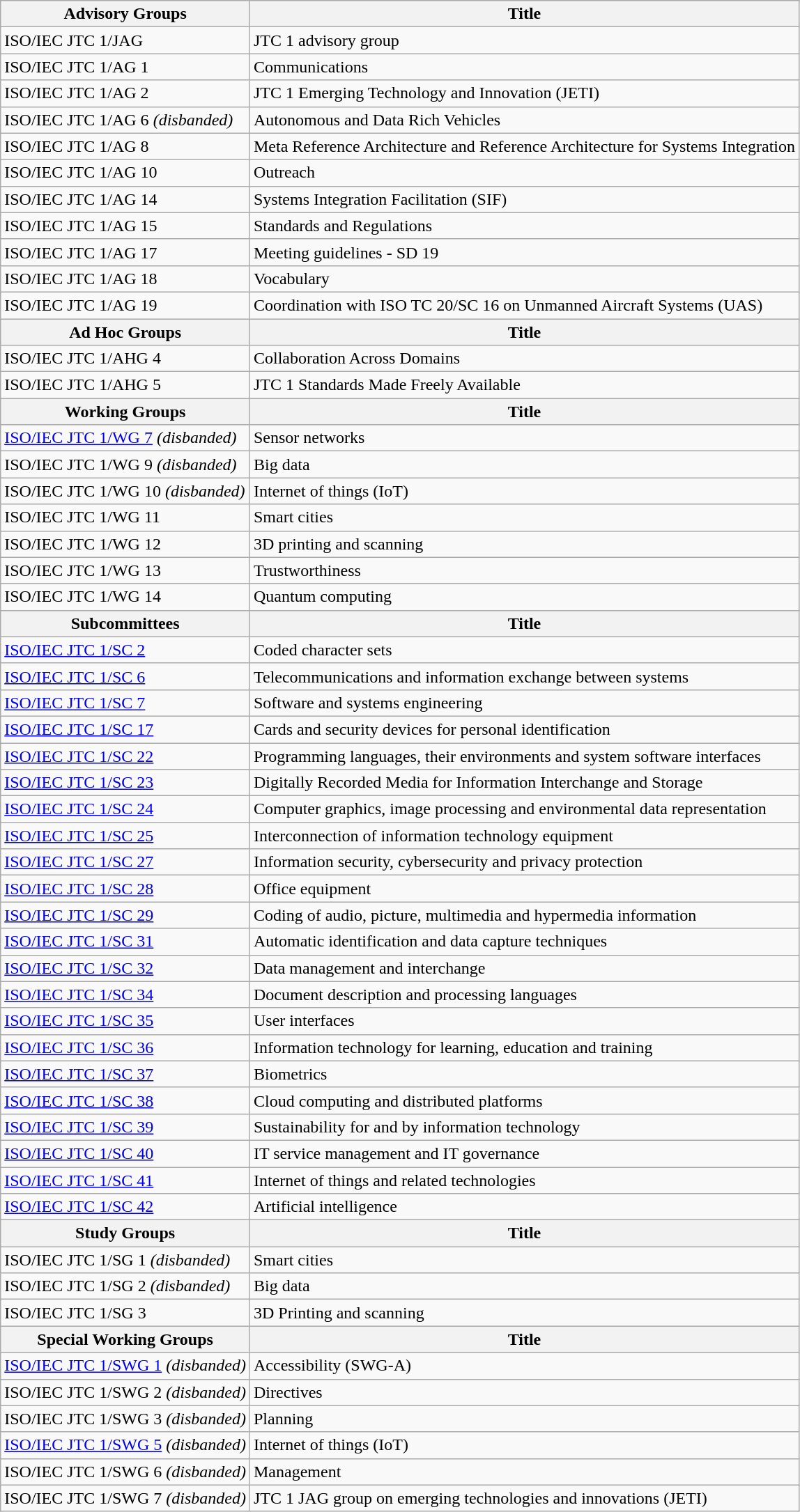<table class="wikitable">
<tr class="hintergrundfarbe5">
<th>Advisory Groups</th>
<th>Title</th>
</tr>
<tr>
<td>ISO/IEC JTC 1/JAG</td>
<td>JTC 1 advisory group</td>
</tr>
<tr>
<td>ISO/IEC JTC 1/AG 1</td>
<td>Communications</td>
</tr>
<tr>
<td>ISO/IEC JTC 1/AG 2</td>
<td>JTC 1 Emerging Technology and Innovation (JETI)</td>
</tr>
<tr>
<td>ISO/IEC JTC 1/AG 6 <em>(disbanded)</em></td>
<td>Autonomous and Data Rich Vehicles</td>
</tr>
<tr>
<td>ISO/IEC JTC 1/AG 8</td>
<td>Meta Reference Architecture and Reference Architecture for Systems Integration</td>
</tr>
<tr>
<td>ISO/IEC JTC 1/AG 10</td>
<td>Outreach</td>
</tr>
<tr>
<td>ISO/IEC JTC 1/AG 14</td>
<td>Systems Integration Facilitation (SIF)</td>
</tr>
<tr>
<td>ISO/IEC JTC 1/AG 15</td>
<td>Standards and Regulations</td>
</tr>
<tr>
<td>ISO/IEC JTC 1/AG 17</td>
<td>Meeting guidelines - SD 19</td>
</tr>
<tr>
<td>ISO/IEC JTC 1/AG 18</td>
<td>Vocabulary</td>
</tr>
<tr>
<td>ISO/IEC JTC 1/AG 19</td>
<td>Coordination with ISO TC 20/SC 16 on Unmanned Aircraft Systems (UAS)</td>
</tr>
<tr class="hintergrundfarbe5">
<th>Ad Hoc Groups</th>
<th>Title</th>
</tr>
<tr>
<td>ISO/IEC JTC 1/AHG 4</td>
<td>Collaboration Across Domains</td>
</tr>
<tr>
<td>ISO/IEC JTC 1/AHG 5</td>
<td>JTC 1 Standards Made Freely Available</td>
</tr>
<tr class="hintergrundfarbe5">
<th>Working Groups</th>
<th>Title</th>
</tr>
<tr>
<td><a href='#'>ISO/IEC JTC 1/WG 7</a> <em>(disbanded)</em></td>
<td>Sensor networks</td>
</tr>
<tr>
<td>ISO/IEC JTC 1/WG 9  <em>(disbanded)</em></td>
<td>Big data</td>
</tr>
<tr>
<td>ISO/IEC JTC 1/WG 10 <em>(disbanded)</em></td>
<td>Internet of things (IoT)</td>
</tr>
<tr>
<td>ISO/IEC JTC 1/WG 11</td>
<td>Smart cities</td>
</tr>
<tr>
<td>ISO/IEC JTC 1/WG 12</td>
<td>3D printing and scanning</td>
</tr>
<tr>
<td>ISO/IEC JTC 1/WG 13</td>
<td>Trustworthiness</td>
</tr>
<tr>
<td>ISO/IEC JTC 1/WG 14</td>
<td>Quantum computing</td>
</tr>
<tr class="hintergrundfarbe5">
<th>Subcommittees</th>
<th>Title</th>
</tr>
<tr>
<td><a href='#'>ISO/IEC JTC 1/SC 2</a></td>
<td>Coded character sets</td>
</tr>
<tr>
<td><a href='#'>ISO/IEC JTC 1/SC 6</a></td>
<td>Telecommunications and information exchange between systems</td>
</tr>
<tr>
<td><a href='#'>ISO/IEC JTC 1/SC 7</a></td>
<td>Software and systems engineering</td>
</tr>
<tr>
<td><a href='#'>ISO/IEC JTC 1/SC 17</a></td>
<td>Cards and security devices for personal identification</td>
</tr>
<tr>
<td><a href='#'>ISO/IEC JTC 1/SC 22</a></td>
<td>Programming languages, their environments and system software interfaces</td>
</tr>
<tr>
<td><a href='#'>ISO/IEC JTC 1/SC 23</a></td>
<td>Digitally Recorded Media for Information Interchange and Storage</td>
</tr>
<tr>
<td><a href='#'>ISO/IEC JTC 1/SC 24</a></td>
<td>Computer graphics, image processing and environmental data representation</td>
</tr>
<tr>
<td><a href='#'>ISO/IEC JTC 1/SC 25</a></td>
<td>Interconnection of information technology equipment</td>
</tr>
<tr>
<td><a href='#'>ISO/IEC JTC 1/SC 27</a></td>
<td>Information security, cybersecurity and privacy protection</td>
</tr>
<tr>
<td><a href='#'>ISO/IEC JTC 1/SC 28</a></td>
<td>Office equipment</td>
</tr>
<tr>
<td><a href='#'>ISO/IEC JTC 1/SC 29</a></td>
<td>Coding of audio, picture, multimedia and hypermedia information</td>
</tr>
<tr>
<td><a href='#'>ISO/IEC JTC 1/SC 31</a></td>
<td>Automatic identification and data capture techniques</td>
</tr>
<tr>
<td><a href='#'>ISO/IEC JTC 1/SC 32</a></td>
<td>Data management and interchange</td>
</tr>
<tr>
<td><a href='#'>ISO/IEC JTC 1/SC 34</a></td>
<td>Document description and processing languages</td>
</tr>
<tr>
<td><a href='#'>ISO/IEC JTC 1/SC 35</a></td>
<td>User interfaces</td>
</tr>
<tr>
<td><a href='#'>ISO/IEC JTC 1/SC 36</a></td>
<td>Information technology for learning, education and training</td>
</tr>
<tr>
<td><a href='#'>ISO/IEC JTC 1/SC 37</a></td>
<td>Biometrics</td>
</tr>
<tr>
<td><a href='#'>ISO/IEC JTC 1/SC 38</a></td>
<td>Cloud computing and distributed platforms</td>
</tr>
<tr>
<td><a href='#'>ISO/IEC JTC 1/SC 39</a></td>
<td>Sustainability for and by information technology</td>
</tr>
<tr>
<td><a href='#'>ISO/IEC JTC 1/SC 40</a></td>
<td>IT service management and IT governance</td>
</tr>
<tr>
<td><a href='#'>ISO/IEC JTC 1/SC 41</a></td>
<td>Internet of things and related technologies</td>
</tr>
<tr>
<td><a href='#'>ISO/IEC JTC 1/SC 42</a></td>
<td>Artificial intelligence</td>
</tr>
<tr class="hintergrundfarbe5">
<th>Study Groups</th>
<th>Title</th>
</tr>
<tr>
<td>ISO/IEC JTC 1/SG 1 <em>(disbanded)</em></td>
<td>Smart cities</td>
</tr>
<tr>
<td>ISO/IEC JTC 1/SG 2 <em>(disbanded)</em></td>
<td>Big data</td>
</tr>
<tr>
<td>ISO/IEC JTC 1/SG 3</td>
<td>3D Printing and scanning</td>
</tr>
<tr class="hintergrundfarbe5">
<th>Special Working Groups</th>
<th>Title</th>
</tr>
<tr>
<td><a href='#'>ISO/IEC JTC 1/SWG 1</a> <em>(disbanded)</em></td>
<td>Accessibility (SWG-A)</td>
</tr>
<tr>
<td>ISO/IEC JTC 1/SWG 2 <em>(disbanded)</em></td>
<td>Directives</td>
</tr>
<tr>
<td>ISO/IEC JTC 1/SWG 3 <em>(disbanded)</em></td>
<td>Planning</td>
</tr>
<tr>
<td><a href='#'>ISO/IEC JTC 1/SWG 5</a> <em>(disbanded)</em></td>
<td>Internet of things (IoT)</td>
</tr>
<tr>
<td>ISO/IEC JTC 1/SWG 6 <em>(disbanded)</em></td>
<td>Management</td>
</tr>
<tr>
<td>ISO/IEC JTC 1/SWG 7 <em>(disbanded)</em></td>
<td>JTC 1 JAG group on emerging technologies and innovations (JETI)</td>
</tr>
</table>
